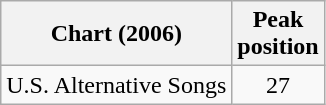<table class="wikitable">
<tr>
<th>Chart (2006)</th>
<th>Peak<br>position</th>
</tr>
<tr>
<td>U.S. Alternative Songs</td>
<td align="center">27</td>
</tr>
</table>
